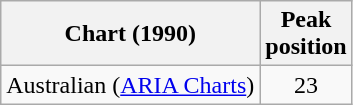<table class="wikitable">
<tr>
<th>Chart (1990)</th>
<th>Peak<br>position</th>
</tr>
<tr>
<td>Australian (<a href='#'>ARIA Charts</a>)</td>
<td align="center">23</td>
</tr>
</table>
